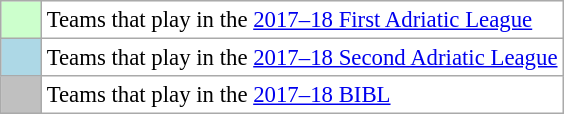<table class="wikitable" style="font-size: 95%;text-align:center;">
<tr>
<td style="background:#ccffcc;" width="20"></td>
<td bgcolor="#ffffff" align="left">Teams that play in the <a href='#'>2017–18 First Adriatic League</a></td>
</tr>
<tr>
<td style="background: lightblue;" width="20"></td>
<td bgcolor="#ffffff" align="left">Teams that play in the <a href='#'>2017–18 Second Adriatic League</a></td>
</tr>
<tr>
<td style="background:#C0C0C0;" width="20"></td>
<td bgcolor="#ffffff" align="left">Teams that play in the <a href='#'>2017–18 BIBL</a></td>
</tr>
</table>
